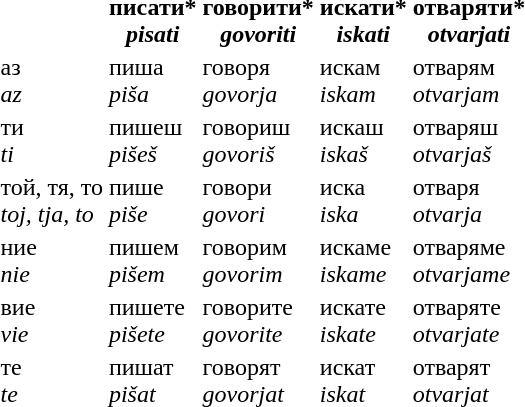<table>
<tr>
<th> </th>
<th>писати*<br><em>pisati</em></th>
<th>говорити*<br><em>govoriti</em></th>
<th>искати*<br><em>iskati</em></th>
<th>отваряти*<br><em>otvarjati</em></th>
</tr>
<tr ->
<td>аз<br><em>az</em></td>
<td>пиша<br><em>piša</em></td>
<td>говоря<br><em>govorja</em></td>
<td>искам <br><em>iskam</em></td>
<td>отварям<br><em>otvarjam</em></td>
</tr>
<tr ->
<td>ти<br><em>ti</em></td>
<td>пишеш<br><em>pišeš</em></td>
<td>говориш<br><em>govoriš</em></td>
<td>искаш<br><em>iskaš</em></td>
<td>отваряш<br><em>otvarjaš</em></td>
</tr>
<tr ->
<td>той, тя, то<br><em>toj, tja, to</em></td>
<td>пише<br><em>piše</em></td>
<td>говори<br><em>govori</em></td>
<td>иска<br><em>iska</em></td>
<td>отваря<br><em>otvarja</em></td>
</tr>
<tr ->
<td>ние<br><em>nie</em></td>
<td>пишем<br><em>pišem</em></td>
<td>говорим<br><em>govorim</em></td>
<td>искаме<br><em>iskame</em></td>
<td>отваряме<br><em>otvarjame</em></td>
</tr>
<tr ->
<td>вие<br><em>vie</em></td>
<td>пишете<br><em>pišete</em></td>
<td>говорите<br><em>govorite</em></td>
<td>искате<br><em>iskate</em></td>
<td>отваряте<br><em>otvarjate</em></td>
</tr>
<tr ->
<td>те<br><em>te</em></td>
<td>пишат<br><em>pišat</em></td>
<td>говорят<br><em>govorjat</em></td>
<td>искат<br><em>iskat</em></td>
<td>отварят<br><em>otvarjat</em></td>
</tr>
</table>
